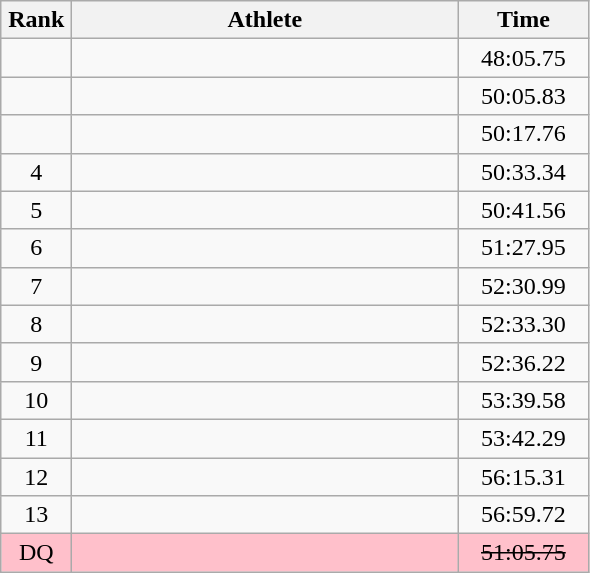<table class=wikitable sortable| style="text-align:center">
<tr>
<th width=40>Rank</th>
<th width=250>Athlete</th>
<th width=80>Time</th>
</tr>
<tr>
<td></td>
<td align=left></td>
<td>48:05.75</td>
</tr>
<tr>
<td></td>
<td align=left></td>
<td>50:05.83</td>
</tr>
<tr>
<td></td>
<td align=left></td>
<td>50:17.76</td>
</tr>
<tr>
<td>4</td>
<td align=left></td>
<td>50:33.34</td>
</tr>
<tr>
<td>5</td>
<td align=left></td>
<td>50:41.56</td>
</tr>
<tr>
<td>6</td>
<td align=left></td>
<td>51:27.95</td>
</tr>
<tr>
<td>7</td>
<td align=left></td>
<td>52:30.99</td>
</tr>
<tr>
<td>8</td>
<td align=left></td>
<td>52:33.30</td>
</tr>
<tr>
<td>9</td>
<td align=left></td>
<td>52:36.22</td>
</tr>
<tr>
<td>10</td>
<td align=left></td>
<td>53:39.58</td>
</tr>
<tr>
<td>11</td>
<td align=left></td>
<td>53:42.29</td>
</tr>
<tr>
<td>12</td>
<td align=left></td>
<td>56:15.31</td>
</tr>
<tr>
<td>13</td>
<td align=left></td>
<td>56:59.72</td>
</tr>
<tr bgcolor=pink>
<td>DQ</td>
<td align=left></td>
<td><s>51:05.75</s></td>
</tr>
</table>
